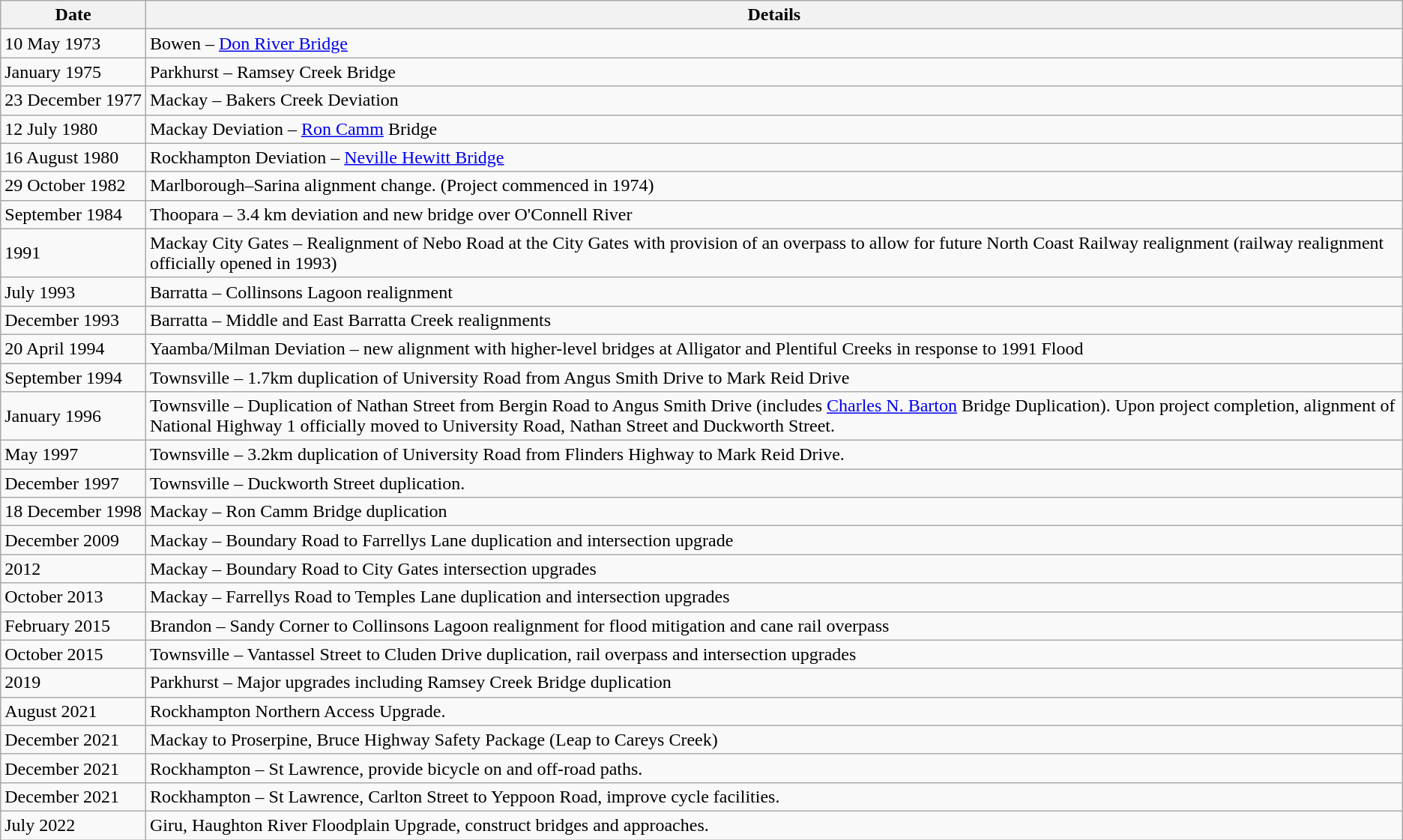<table class="wikitable sortable">
<tr>
<th>Date</th>
<th>Details</th>
</tr>
<tr>
<td>10 May 1973</td>
<td>Bowen – <a href='#'>Don River Bridge</a></td>
</tr>
<tr>
<td>January 1975</td>
<td>Parkhurst – Ramsey Creek Bridge</td>
</tr>
<tr>
<td>23 December 1977</td>
<td>Mackay – Bakers Creek Deviation</td>
</tr>
<tr>
<td>12 July 1980</td>
<td>Mackay Deviation – <a href='#'>Ron Camm</a> Bridge</td>
</tr>
<tr>
<td>16 August 1980</td>
<td>Rockhampton Deviation – <a href='#'>Neville Hewitt Bridge</a></td>
</tr>
<tr>
<td>29 October 1982</td>
<td>Marlborough–Sarina alignment change. (Project commenced in 1974)</td>
</tr>
<tr>
<td>September 1984</td>
<td>Thoopara – 3.4 km deviation and new bridge over O'Connell River</td>
</tr>
<tr>
<td>1991</td>
<td>Mackay City Gates – Realignment of Nebo Road at the City Gates with provision of an overpass to allow for future North Coast Railway realignment (railway realignment officially opened in 1993)</td>
</tr>
<tr>
<td>July 1993</td>
<td>Barratta – Collinsons Lagoon realignment</td>
</tr>
<tr>
<td>December 1993</td>
<td>Barratta – Middle and East Barratta Creek realignments</td>
</tr>
<tr>
<td>20 April 1994</td>
<td>Yaamba/Milman Deviation – new alignment with higher-level bridges at Alligator and Plentiful Creeks in response to 1991 Flood</td>
</tr>
<tr>
<td>September 1994</td>
<td>Townsville – 1.7km duplication of University Road from Angus Smith Drive to Mark Reid Drive</td>
</tr>
<tr>
<td>January 1996</td>
<td>Townsville – Duplication of Nathan Street from Bergin Road to Angus Smith Drive (includes <a href='#'>Charles N. Barton</a> Bridge Duplication).  Upon project completion, alignment of National Highway 1 officially moved to University Road, Nathan Street and Duckworth Street.</td>
</tr>
<tr>
<td>May 1997</td>
<td>Townsville – 3.2km duplication of University Road from Flinders Highway to Mark Reid Drive.</td>
</tr>
<tr>
<td>December 1997</td>
<td>Townsville – Duckworth Street duplication.</td>
</tr>
<tr>
<td>18 December 1998</td>
<td>Mackay – Ron Camm Bridge duplication</td>
</tr>
<tr>
<td>December 2009</td>
<td>Mackay – Boundary Road to Farrellys Lane duplication and intersection upgrade</td>
</tr>
<tr>
<td>2012</td>
<td>Mackay – Boundary Road to City Gates intersection upgrades</td>
</tr>
<tr>
<td>October 2013</td>
<td>Mackay – Farrellys Road to Temples Lane duplication and intersection upgrades</td>
</tr>
<tr>
<td>February 2015</td>
<td>Brandon – Sandy Corner to Collinsons Lagoon realignment for flood mitigation and cane rail overpass</td>
</tr>
<tr>
<td>October 2015</td>
<td>Townsville – Vantassel Street to Cluden Drive duplication, rail overpass and intersection upgrades</td>
</tr>
<tr>
<td>2019</td>
<td>Parkhurst – Major upgrades including Ramsey Creek Bridge duplication</td>
</tr>
<tr>
<td>August 2021</td>
<td>Rockhampton Northern Access Upgrade.</td>
</tr>
<tr>
<td>December 2021</td>
<td>Mackay to Proserpine, Bruce Highway Safety Package (Leap to Careys Creek)</td>
</tr>
<tr>
<td>December 2021</td>
<td>Rockhampton – St Lawrence, provide bicycle on and off-road paths.</td>
</tr>
<tr>
<td>December 2021</td>
<td>Rockhampton – St Lawrence, Carlton Street to Yeppoon Road, improve cycle facilities.</td>
</tr>
<tr>
<td>July 2022</td>
<td>Giru, Haughton River Floodplain Upgrade, construct bridges and approaches.</td>
</tr>
</table>
